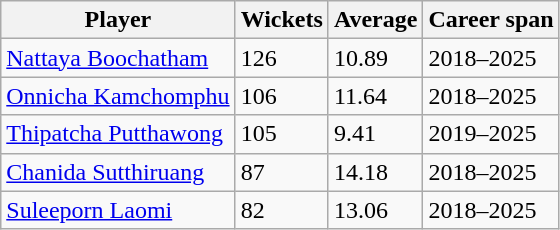<table class="wikitable">
<tr>
<th>Player</th>
<th>Wickets</th>
<th>Average</th>
<th>Career span</th>
</tr>
<tr>
<td><a href='#'>Nattaya Boochatham</a></td>
<td>126</td>
<td>10.89</td>
<td>2018–2025</td>
</tr>
<tr>
<td><a href='#'>Onnicha Kamchomphu</a></td>
<td>106</td>
<td>11.64</td>
<td>2018–2025</td>
</tr>
<tr>
<td><a href='#'>Thipatcha Putthawong</a></td>
<td>105</td>
<td>9.41</td>
<td>2019–2025</td>
</tr>
<tr>
<td><a href='#'>Chanida Sutthiruang</a></td>
<td>87</td>
<td>14.18</td>
<td>2018–2025</td>
</tr>
<tr>
<td><a href='#'>Suleeporn Laomi</a></td>
<td>82</td>
<td>13.06</td>
<td>2018–2025</td>
</tr>
</table>
